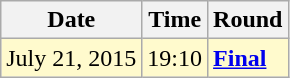<table class="wikitable">
<tr>
<th>Date</th>
<th>Time</th>
<th>Round</th>
</tr>
<tr style=background:lemonchiffon>
<td>July 21, 2015</td>
<td>19:10</td>
<td><strong><a href='#'>Final</a></strong></td>
</tr>
</table>
